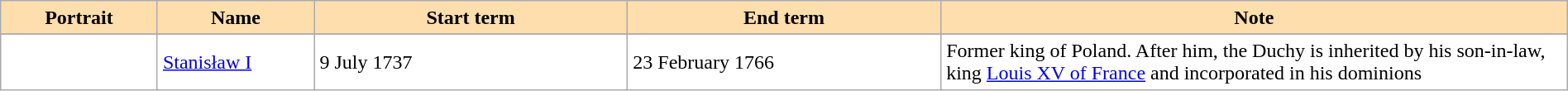<table width = "100%" border = 1 border="1" cellpadding="4" cellspacing="0" style="margin: 0.5em 1em 0.5em 0; background: #f9f9f9; border: 1px #aaa solid; border-collapse: collapse;">
<tr>
<th width = "10%" bgcolor = "#FFDEAD">Portrait</th>
<th width = "10%" bgcolor = "#FFDEAD">Name</th>
<th width = "20%" bgcolor = "#FFDEAD">Start term</th>
<th width = "20%" bgcolor = "#FFDEAD">End term</th>
<th width = "40%" bgcolor = "#FFDEAD">Note</th>
</tr>
<tr>
</tr>
<tr style="background:#fff">
<td></td>
<td><a href='#'>Stanisław I</a></td>
<td>9 July 1737</td>
<td>23 February 1766</td>
<td>Former king of Poland. After him, the Duchy is inherited by his son-in-law, king <a href='#'>Louis XV of France</a> and incorporated in his dominions</td>
</tr>
</table>
